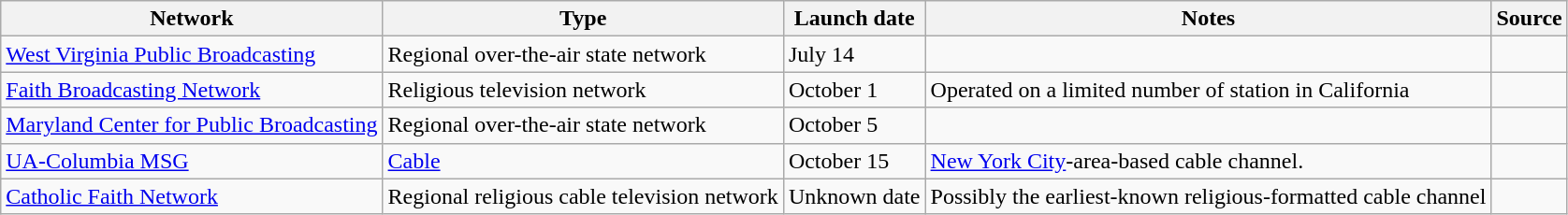<table class="wikitable sortable">
<tr>
<th>Network</th>
<th>Type</th>
<th>Launch date</th>
<th>Notes</th>
<th>Source</th>
</tr>
<tr>
<td><a href='#'>West Virginia Public Broadcasting</a></td>
<td>Regional over-the-air state network</td>
<td>July 14</td>
<td></td>
<td></td>
</tr>
<tr>
<td><a href='#'>Faith Broadcasting Network</a></td>
<td>Religious television network</td>
<td>October 1</td>
<td>Operated on a limited number of station in California</td>
<td></td>
</tr>
<tr>
<td><a href='#'>Maryland Center for Public Broadcasting</a></td>
<td>Regional over-the-air state network</td>
<td>October 5</td>
<td></td>
<td></td>
</tr>
<tr>
<td><a href='#'>UA-Columbia MSG</a></td>
<td><a href='#'>Cable</a></td>
<td>October 15</td>
<td><a href='#'>New York City</a>-area-based cable channel.</td>
<td></td>
</tr>
<tr>
<td><a href='#'>Catholic Faith Network</a></td>
<td>Regional religious cable television network</td>
<td>Unknown date</td>
<td>Possibly the earliest-known religious-formatted cable channel</td>
<td></td>
</tr>
</table>
